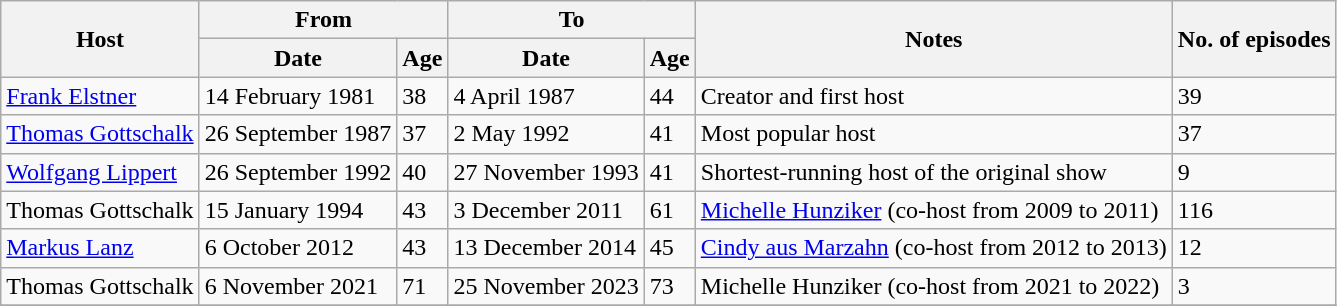<table class="wikitable">
<tr>
<th rowspan="2">Host</th>
<th colspan="2">From</th>
<th colspan="2">To</th>
<th rowspan="2">Notes</th>
<th rowspan="2">No. of episodes</th>
</tr>
<tr>
<th>Date</th>
<th>Age</th>
<th>Date</th>
<th>Age</th>
</tr>
<tr>
<td><a href='#'>Frank Elstner</a></td>
<td>14 February 1981</td>
<td>38</td>
<td>4 April 1987</td>
<td>44</td>
<td>Creator and first host</td>
<td>39</td>
</tr>
<tr>
<td><a href='#'>Thomas Gottschalk</a></td>
<td>26 September 1987</td>
<td>37</td>
<td>2 May 1992</td>
<td>41</td>
<td>Most popular host</td>
<td>37</td>
</tr>
<tr>
<td><a href='#'>Wolfgang Lippert</a></td>
<td>26 September 1992</td>
<td>40</td>
<td>27 November 1993</td>
<td>41</td>
<td>Shortest-running host of the original show</td>
<td>9</td>
</tr>
<tr>
<td>Thomas Gottschalk</td>
<td>15 January 1994</td>
<td>43</td>
<td>3 December 2011</td>
<td>61</td>
<td><a href='#'>Michelle Hunziker</a> (co-host from 2009 to 2011)</td>
<td>116</td>
</tr>
<tr>
<td><a href='#'>Markus Lanz</a></td>
<td>6 October 2012</td>
<td>43</td>
<td>13 December 2014</td>
<td>45</td>
<td><a href='#'>Cindy aus Marzahn</a> (co-host from 2012 to 2013)</td>
<td>12</td>
</tr>
<tr>
<td>Thomas Gottschalk</td>
<td>6 November 2021</td>
<td>71</td>
<td>25 November 2023</td>
<td>73</td>
<td>Michelle Hunziker (co-host from 2021 to 2022)</td>
<td>3</td>
</tr>
<tr>
</tr>
</table>
